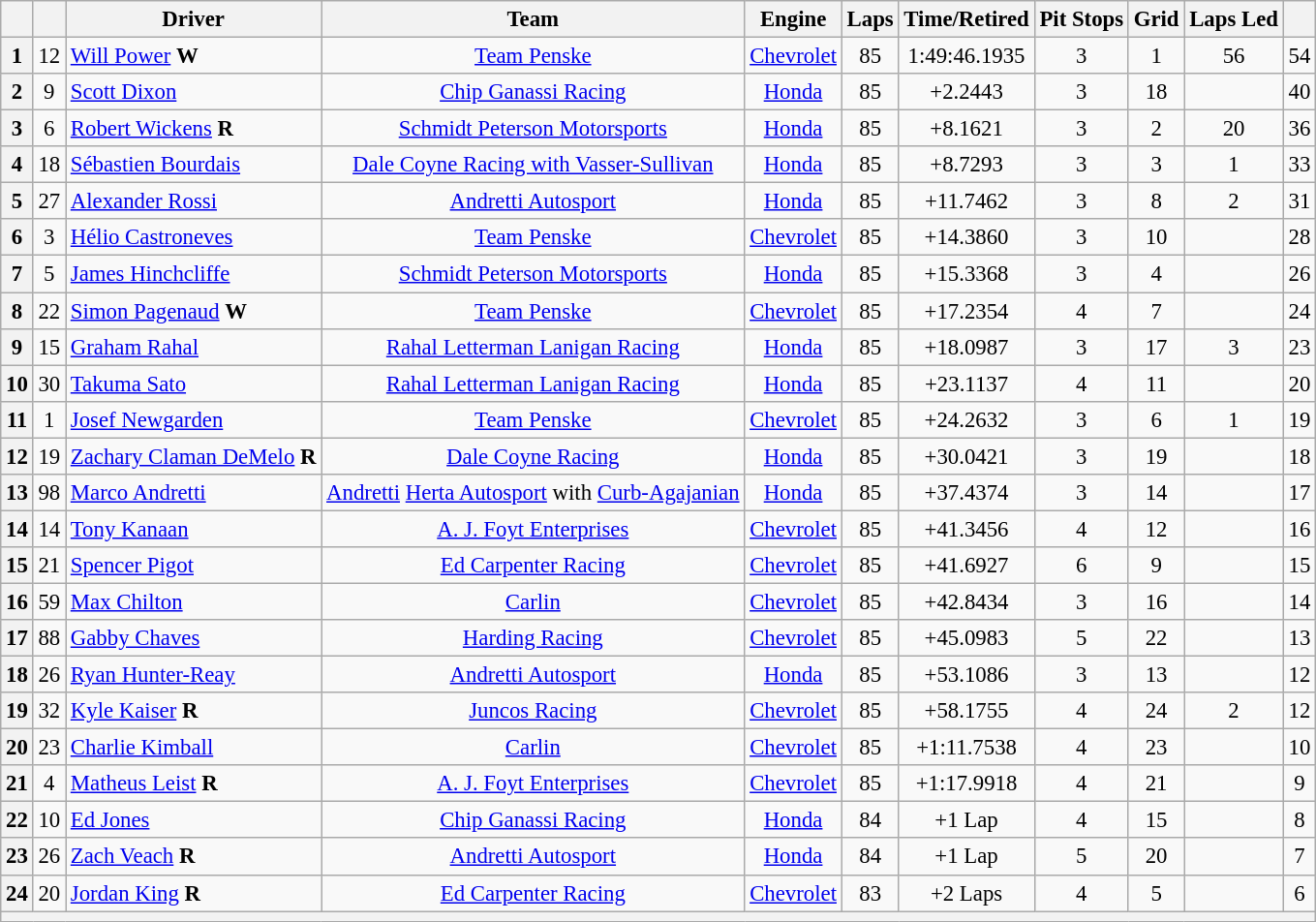<table class="wikitable" style="text-align:center; font-size: 95%;">
<tr>
<th></th>
<th></th>
<th>Driver</th>
<th>Team</th>
<th>Engine</th>
<th>Laps</th>
<th>Time/Retired</th>
<th>Pit Stops</th>
<th>Grid</th>
<th>Laps Led</th>
<th></th>
</tr>
<tr>
<th>1</th>
<td>12</td>
<td align="left"> <a href='#'>Will Power</a> <strong><span>W</span></strong></td>
<td><a href='#'>Team Penske</a></td>
<td><a href='#'>Chevrolet</a></td>
<td>85</td>
<td>1:49:46.1935</td>
<td>3</td>
<td>1</td>
<td>56</td>
<td>54</td>
</tr>
<tr>
<th>2</th>
<td>9</td>
<td align="left"> <a href='#'>Scott Dixon</a></td>
<td><a href='#'>Chip Ganassi Racing</a></td>
<td><a href='#'>Honda</a></td>
<td>85</td>
<td>+2.2443</td>
<td>3</td>
<td>18</td>
<td></td>
<td>40</td>
</tr>
<tr>
<th>3</th>
<td>6</td>
<td align="left"> <a href='#'>Robert Wickens</a> <strong><span>R</span></strong></td>
<td><a href='#'>Schmidt Peterson Motorsports</a></td>
<td><a href='#'>Honda</a></td>
<td>85</td>
<td>+8.1621</td>
<td>3</td>
<td>2</td>
<td>20</td>
<td>36</td>
</tr>
<tr>
<th>4</th>
<td>18</td>
<td align="left"> <a href='#'>Sébastien Bourdais</a></td>
<td><a href='#'>Dale Coyne Racing with Vasser-Sullivan</a></td>
<td><a href='#'>Honda</a></td>
<td>85</td>
<td>+8.7293</td>
<td>3</td>
<td>3</td>
<td>1</td>
<td>33</td>
</tr>
<tr>
<th>5</th>
<td>27</td>
<td align="left"> <a href='#'>Alexander Rossi</a></td>
<td><a href='#'>Andretti Autosport</a></td>
<td><a href='#'>Honda</a></td>
<td>85</td>
<td>+11.7462</td>
<td>3</td>
<td>8</td>
<td>2</td>
<td>31</td>
</tr>
<tr>
<th>6</th>
<td>3</td>
<td align="left"> <a href='#'>Hélio Castroneves</a></td>
<td><a href='#'>Team Penske</a></td>
<td><a href='#'>Chevrolet</a></td>
<td>85</td>
<td>+14.3860</td>
<td>3</td>
<td>10</td>
<td></td>
<td>28</td>
</tr>
<tr>
<th>7</th>
<td>5</td>
<td align="left"> <a href='#'>James Hinchcliffe</a></td>
<td><a href='#'>Schmidt Peterson Motorsports</a></td>
<td><a href='#'>Honda</a></td>
<td>85</td>
<td>+15.3368</td>
<td>3</td>
<td>4</td>
<td></td>
<td>26</td>
</tr>
<tr>
<th>8</th>
<td>22</td>
<td align="left"> <a href='#'>Simon Pagenaud</a> <strong><span>W</span></strong></td>
<td><a href='#'>Team Penske</a></td>
<td><a href='#'>Chevrolet</a></td>
<td>85</td>
<td>+17.2354</td>
<td>4</td>
<td>7</td>
<td></td>
<td>24</td>
</tr>
<tr>
<th>9</th>
<td>15</td>
<td align="left"> <a href='#'>Graham Rahal</a></td>
<td><a href='#'>Rahal Letterman Lanigan Racing</a></td>
<td><a href='#'>Honda</a></td>
<td>85</td>
<td>+18.0987</td>
<td>3</td>
<td>17</td>
<td>3</td>
<td>23</td>
</tr>
<tr>
<th>10</th>
<td>30</td>
<td align="left"> <a href='#'>Takuma Sato</a></td>
<td><a href='#'>Rahal Letterman Lanigan Racing</a></td>
<td><a href='#'>Honda</a></td>
<td>85</td>
<td>+23.1137</td>
<td>4</td>
<td>11</td>
<td></td>
<td>20</td>
</tr>
<tr>
<th>11</th>
<td>1</td>
<td align="left"> <a href='#'>Josef Newgarden</a></td>
<td><a href='#'>Team Penske</a></td>
<td><a href='#'>Chevrolet</a></td>
<td>85</td>
<td>+24.2632</td>
<td>3</td>
<td>6</td>
<td>1</td>
<td>19</td>
</tr>
<tr>
<th>12</th>
<td>19</td>
<td align="left"> <a href='#'>Zachary Claman DeMelo</a> <strong><span>R</span></strong></td>
<td><a href='#'>Dale Coyne Racing</a></td>
<td><a href='#'>Honda</a></td>
<td>85</td>
<td>+30.0421</td>
<td>3</td>
<td>19</td>
<td></td>
<td>18</td>
</tr>
<tr>
<th>13</th>
<td>98</td>
<td align="left"> <a href='#'>Marco Andretti</a></td>
<td><a href='#'>Andretti</a> <a href='#'>Herta Autosport</a> with <a href='#'>Curb-Agajanian</a></td>
<td><a href='#'>Honda</a></td>
<td>85</td>
<td>+37.4374</td>
<td>3</td>
<td>14</td>
<td></td>
<td>17</td>
</tr>
<tr>
<th>14</th>
<td>14</td>
<td align="left"> <a href='#'>Tony Kanaan</a></td>
<td><a href='#'>A. J. Foyt Enterprises</a></td>
<td><a href='#'>Chevrolet</a></td>
<td>85</td>
<td>+41.3456</td>
<td>4</td>
<td>12</td>
<td></td>
<td>16</td>
</tr>
<tr>
<th>15</th>
<td>21</td>
<td align="left"> <a href='#'>Spencer Pigot</a></td>
<td><a href='#'>Ed Carpenter Racing</a></td>
<td><a href='#'>Chevrolet</a></td>
<td>85</td>
<td>+41.6927</td>
<td>6</td>
<td>9</td>
<td></td>
<td>15</td>
</tr>
<tr>
<th>16</th>
<td>59</td>
<td align="left"> <a href='#'>Max Chilton</a></td>
<td><a href='#'>Carlin</a></td>
<td><a href='#'>Chevrolet</a></td>
<td>85</td>
<td>+42.8434</td>
<td>3</td>
<td>16</td>
<td></td>
<td>14</td>
</tr>
<tr>
<th>17</th>
<td>88</td>
<td align="left"> <a href='#'>Gabby Chaves</a></td>
<td><a href='#'>Harding Racing</a></td>
<td><a href='#'>Chevrolet</a></td>
<td>85</td>
<td>+45.0983</td>
<td>5</td>
<td>22</td>
<td></td>
<td>13</td>
</tr>
<tr>
<th>18</th>
<td>26</td>
<td align="left"> <a href='#'>Ryan Hunter-Reay</a></td>
<td><a href='#'>Andretti Autosport</a></td>
<td><a href='#'>Honda</a></td>
<td>85</td>
<td>+53.1086</td>
<td>3</td>
<td>13</td>
<td></td>
<td>12</td>
</tr>
<tr>
<th>19</th>
<td>32</td>
<td align="left"> <a href='#'>Kyle Kaiser</a> <strong><span>R</span></strong></td>
<td><a href='#'>Juncos Racing</a></td>
<td><a href='#'>Chevrolet</a></td>
<td>85</td>
<td>+58.1755</td>
<td>4</td>
<td>24</td>
<td>2</td>
<td>12</td>
</tr>
<tr>
<th>20</th>
<td>23</td>
<td align="left"> <a href='#'>Charlie Kimball</a></td>
<td><a href='#'>Carlin</a></td>
<td><a href='#'>Chevrolet</a></td>
<td>85</td>
<td>+1:11.7538</td>
<td>4</td>
<td>23</td>
<td></td>
<td>10</td>
</tr>
<tr>
<th>21</th>
<td>4</td>
<td align="left"> <a href='#'>Matheus Leist</a> <strong><span>R</span></strong></td>
<td><a href='#'>A. J. Foyt Enterprises</a></td>
<td><a href='#'>Chevrolet</a></td>
<td>85</td>
<td>+1:17.9918</td>
<td>4</td>
<td>21</td>
<td></td>
<td>9</td>
</tr>
<tr>
<th>22</th>
<td>10</td>
<td align="left"> <a href='#'>Ed Jones</a></td>
<td><a href='#'>Chip Ganassi Racing</a></td>
<td><a href='#'>Honda</a></td>
<td>84</td>
<td>+1 Lap</td>
<td>4</td>
<td>15</td>
<td></td>
<td>8</td>
</tr>
<tr>
<th>23</th>
<td>26</td>
<td align="left"> <a href='#'>Zach Veach</a> <strong><span>R</span></strong></td>
<td><a href='#'>Andretti Autosport</a></td>
<td><a href='#'>Honda</a></td>
<td>84</td>
<td>+1 Lap</td>
<td>5</td>
<td>20</td>
<td></td>
<td>7</td>
</tr>
<tr>
<th>24</th>
<td>20</td>
<td align="left"> <a href='#'>Jordan King</a> <strong><span>R</span></strong></td>
<td><a href='#'>Ed Carpenter Racing</a></td>
<td><a href='#'>Chevrolet</a></td>
<td>83</td>
<td>+2 Laps</td>
<td>4</td>
<td>5</td>
<td></td>
<td>6</td>
</tr>
<tr>
<th colspan="11"> </th>
</tr>
</table>
